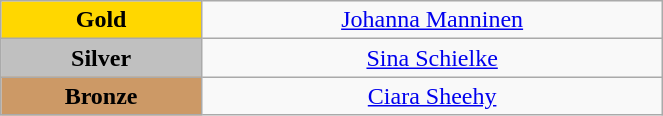<table class="wikitable" style="text-align:center; " width="35%">
<tr>
<td bgcolor="gold"><strong>Gold</strong></td>
<td><a href='#'>Johanna Manninen</a><br>  <small><em></em></small></td>
</tr>
<tr>
<td bgcolor="silver"><strong>Silver</strong></td>
<td><a href='#'>Sina Schielke</a><br>  <small><em></em></small></td>
</tr>
<tr>
<td bgcolor="CC9966"><strong>Bronze</strong></td>
<td><a href='#'>Ciara Sheehy</a><br>  <small><em></em></small></td>
</tr>
</table>
